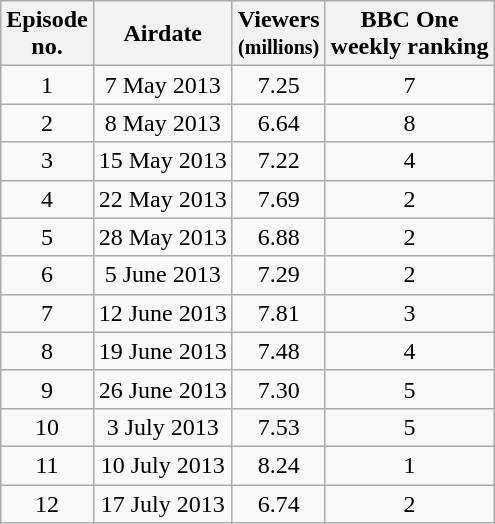<table class="wikitable" style="text-align:center;">
<tr>
<th>Episode<br>no.</th>
<th>Airdate</th>
<th>Viewers<br><small>(millions)</small></th>
<th>BBC One<br>weekly ranking</th>
</tr>
<tr>
<td>1</td>
<td>7 May 2013</td>
<td>7.25</td>
<td>7</td>
</tr>
<tr>
<td>2</td>
<td>8 May 2013</td>
<td>6.64</td>
<td>8</td>
</tr>
<tr>
<td>3</td>
<td>15 May 2013</td>
<td>7.22</td>
<td>4</td>
</tr>
<tr>
<td>4</td>
<td>22 May 2013</td>
<td>7.69</td>
<td>2</td>
</tr>
<tr>
<td>5</td>
<td>28 May 2013</td>
<td>6.88</td>
<td>2</td>
</tr>
<tr>
<td>6</td>
<td>5 June 2013</td>
<td>7.29</td>
<td>2</td>
</tr>
<tr>
<td>7</td>
<td>12 June 2013</td>
<td>7.81</td>
<td>3</td>
</tr>
<tr>
<td>8</td>
<td>19 June 2013</td>
<td>7.48</td>
<td>4</td>
</tr>
<tr>
<td>9</td>
<td>26 June 2013</td>
<td>7.30</td>
<td>5</td>
</tr>
<tr>
<td>10</td>
<td>3 July 2013</td>
<td>7.53</td>
<td>5</td>
</tr>
<tr>
<td>11</td>
<td>10 July 2013</td>
<td>8.24</td>
<td>1</td>
</tr>
<tr>
<td>12</td>
<td>17 July 2013</td>
<td>6.74</td>
<td>2</td>
</tr>
</table>
